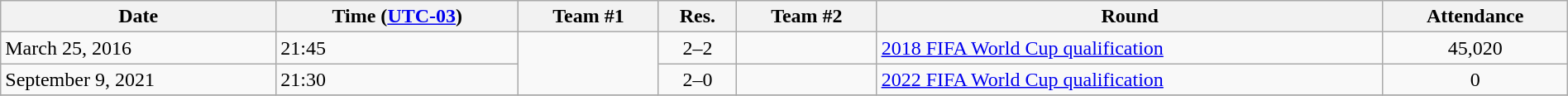<table class="wikitable"  style="text-align:left; width:100%;">
<tr>
<th>Date</th>
<th>Time (<a href='#'>UTC-03</a>)</th>
<th>Team #1</th>
<th>Res.</th>
<th>Team #2</th>
<th>Round</th>
<th>Attendance</th>
</tr>
<tr>
<td>March 25, 2016</td>
<td>21:45</td>
<td rowspan="2"></td>
<td style="text-align:center;">2–2</td>
<td></td>
<td><a href='#'>2018 FIFA World Cup qualification</a></td>
<td style="text-align:center;">45,020</td>
</tr>
<tr>
<td>September 9, 2021</td>
<td>21:30</td>
<td style="text-align:center;">2–0</td>
<td></td>
<td><a href='#'>2022 FIFA World Cup qualification</a></td>
<td style="text-align:center;">0</td>
</tr>
<tr>
</tr>
</table>
